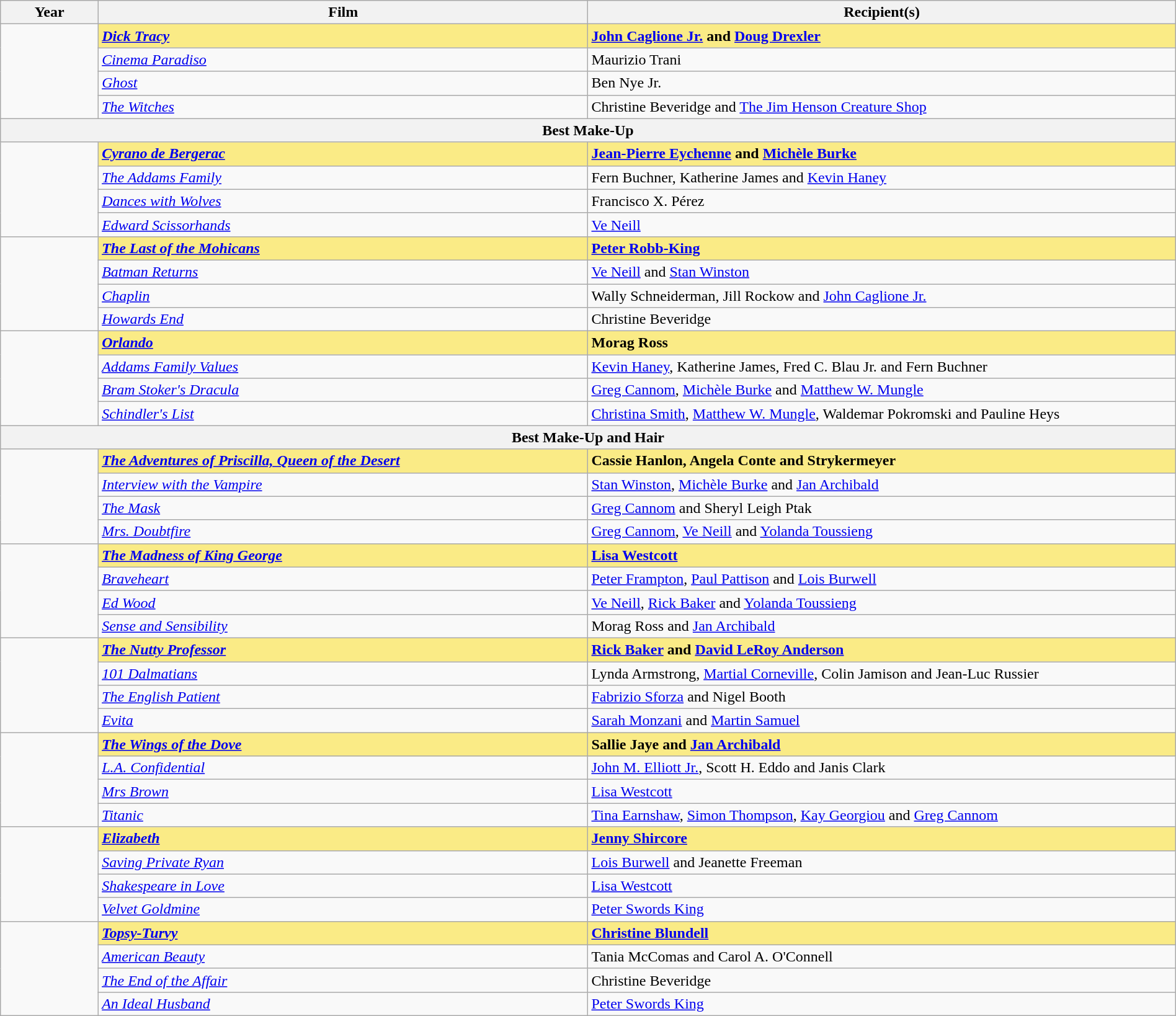<table class="wikitable" style="width:100%;" cellpadding="5">
<tr>
<th style="width:5%;">Year</th>
<th style="width:25%;">Film</th>
<th style="width:30%;">Recipient(s)</th>
</tr>
<tr>
<td rowspan="4"></td>
<td style="background:#FAEB86"><strong><em><a href='#'>Dick Tracy</a></em></strong></td>
<td style="background:#FAEB86"><strong><a href='#'>John Caglione Jr.</a> and <a href='#'>Doug Drexler</a></strong></td>
</tr>
<tr>
<td><em><a href='#'>Cinema Paradiso</a></em></td>
<td>Maurizio Trani</td>
</tr>
<tr>
<td><em><a href='#'>Ghost</a></em></td>
<td>Ben Nye Jr.</td>
</tr>
<tr>
<td><em><a href='#'>The Witches</a></em></td>
<td>Christine Beveridge and <a href='#'>The Jim Henson Creature Shop</a></td>
</tr>
<tr>
<th colspan="3">Best Make-Up</th>
</tr>
<tr>
<td rowspan="4"></td>
<td style="background:#FAEB86"><strong><em><a href='#'>Cyrano de Bergerac</a></em></strong></td>
<td style="background:#FAEB86"><strong><a href='#'>Jean-Pierre Eychenne</a> and <a href='#'>Michèle Burke</a></strong></td>
</tr>
<tr>
<td><em><a href='#'>The Addams Family</a></em></td>
<td>Fern Buchner, Katherine James and <a href='#'>Kevin Haney</a></td>
</tr>
<tr>
<td><em><a href='#'>Dances with Wolves</a></em></td>
<td>Francisco X. Pérez</td>
</tr>
<tr>
<td><em><a href='#'>Edward Scissorhands</a></em></td>
<td><a href='#'>Ve Neill</a></td>
</tr>
<tr>
<td rowspan="4"></td>
<td style="background:#FAEB86"><strong><em><a href='#'>The Last of the Mohicans</a></em></strong></td>
<td style="background:#FAEB86"><strong><a href='#'>Peter Robb-King</a></strong></td>
</tr>
<tr>
<td><em><a href='#'>Batman Returns</a></em></td>
<td><a href='#'>Ve Neill</a> and <a href='#'>Stan Winston</a></td>
</tr>
<tr>
<td><em><a href='#'>Chaplin</a></em></td>
<td>Wally Schneiderman, Jill Rockow and <a href='#'>John Caglione Jr.</a></td>
</tr>
<tr>
<td><em><a href='#'>Howards End</a></em></td>
<td>Christine Beveridge</td>
</tr>
<tr>
<td rowspan="4"></td>
<td style="background:#FAEB86"><strong><em><a href='#'>Orlando</a></em></strong></td>
<td style="background:#FAEB86"><strong>Morag Ross</strong></td>
</tr>
<tr>
<td><em><a href='#'>Addams Family Values</a></em></td>
<td><a href='#'>Kevin Haney</a>, Katherine James, Fred C. Blau Jr. and Fern Buchner</td>
</tr>
<tr>
<td><em><a href='#'>Bram Stoker's Dracula</a></em></td>
<td><a href='#'>Greg Cannom</a>, <a href='#'>Michèle Burke</a> and <a href='#'>Matthew W. Mungle</a></td>
</tr>
<tr>
<td><em><a href='#'>Schindler's List</a></em></td>
<td><a href='#'>Christina Smith</a>, <a href='#'>Matthew W. Mungle</a>, Waldemar Pokromski and Pauline Heys</td>
</tr>
<tr>
<th colspan="3">Best Make-Up and Hair</th>
</tr>
<tr>
<td rowspan="4"></td>
<td style="background:#FAEB86"><strong><em><a href='#'>The Adventures of Priscilla, Queen of the Desert</a></em></strong></td>
<td style="background:#FAEB86"><strong>Cassie Hanlon, Angela Conte and Strykermeyer</strong></td>
</tr>
<tr>
<td><em><a href='#'>Interview with the Vampire</a></em></td>
<td><a href='#'>Stan Winston</a>, <a href='#'>Michèle Burke</a> and <a href='#'>Jan Archibald</a></td>
</tr>
<tr>
<td><em><a href='#'>The Mask</a></em></td>
<td><a href='#'>Greg Cannom</a> and Sheryl Leigh Ptak</td>
</tr>
<tr>
<td><em><a href='#'>Mrs. Doubtfire</a></em></td>
<td><a href='#'>Greg Cannom</a>, <a href='#'>Ve Neill</a> and <a href='#'>Yolanda Toussieng</a></td>
</tr>
<tr>
<td rowspan="4"></td>
<td style="background:#FAEB86"><strong><em><a href='#'>The Madness of King George</a></em></strong></td>
<td style="background:#FAEB86"><strong><a href='#'>Lisa Westcott</a></strong></td>
</tr>
<tr>
<td><em><a href='#'>Braveheart</a></em></td>
<td><a href='#'>Peter Frampton</a>, <a href='#'>Paul Pattison</a> and <a href='#'>Lois Burwell</a></td>
</tr>
<tr>
<td><em><a href='#'>Ed Wood</a></em></td>
<td><a href='#'>Ve Neill</a>, <a href='#'>Rick Baker</a> and <a href='#'>Yolanda Toussieng</a></td>
</tr>
<tr>
<td><em><a href='#'>Sense and Sensibility</a></em></td>
<td>Morag Ross and <a href='#'>Jan Archibald</a></td>
</tr>
<tr>
<td rowspan="4"></td>
<td style="background:#FAEB86"><strong><em><a href='#'>The Nutty Professor</a></em></strong></td>
<td style="background:#FAEB86"><strong><a href='#'>Rick Baker</a> and <a href='#'>David LeRoy Anderson</a></strong></td>
</tr>
<tr>
<td><em><a href='#'>101 Dalmatians</a></em></td>
<td>Lynda Armstrong, <a href='#'>Martial Corneville</a>, Colin Jamison and Jean-Luc Russier</td>
</tr>
<tr>
<td><em><a href='#'>The English Patient</a></em></td>
<td><a href='#'>Fabrizio Sforza</a> and Nigel Booth</td>
</tr>
<tr>
<td><em><a href='#'>Evita</a></em></td>
<td><a href='#'>Sarah Monzani</a> and <a href='#'>Martin Samuel</a></td>
</tr>
<tr>
<td rowspan="4"></td>
<td style="background:#FAEB86"><strong><em><a href='#'>The Wings of the Dove</a></em></strong></td>
<td style="background:#FAEB86"><strong>Sallie Jaye and <a href='#'>Jan Archibald</a></strong></td>
</tr>
<tr>
<td><em><a href='#'>L.A. Confidential</a></em></td>
<td><a href='#'>John M. Elliott Jr.</a>, Scott H. Eddo and Janis Clark</td>
</tr>
<tr>
<td><em><a href='#'>Mrs Brown</a></em></td>
<td><a href='#'>Lisa Westcott</a></td>
</tr>
<tr>
<td><em><a href='#'>Titanic</a></em></td>
<td><a href='#'>Tina Earnshaw</a>, <a href='#'>Simon Thompson</a>, <a href='#'>Kay Georgiou</a> and <a href='#'>Greg Cannom</a></td>
</tr>
<tr>
<td rowspan="4"></td>
<td style="background:#FAEB86"><strong><em><a href='#'>Elizabeth</a></em></strong></td>
<td style="background:#FAEB86"><strong><a href='#'>Jenny Shircore</a></strong></td>
</tr>
<tr>
<td><em><a href='#'>Saving Private Ryan</a></em></td>
<td><a href='#'>Lois Burwell</a> and Jeanette Freeman</td>
</tr>
<tr>
<td><em><a href='#'>Shakespeare in Love</a></em></td>
<td><a href='#'>Lisa Westcott</a></td>
</tr>
<tr>
<td><em><a href='#'>Velvet Goldmine</a></em></td>
<td><a href='#'>Peter Swords King</a></td>
</tr>
<tr>
<td rowspan="4"></td>
<td style="background:#FAEB86"><strong><em><a href='#'>Topsy-Turvy</a></em></strong></td>
<td style="background:#FAEB86"><strong><a href='#'>Christine Blundell</a></strong></td>
</tr>
<tr>
<td><em><a href='#'>American Beauty</a></em></td>
<td>Tania McComas and Carol A. O'Connell</td>
</tr>
<tr>
<td><em><a href='#'>The End of the Affair</a></em></td>
<td>Christine Beveridge</td>
</tr>
<tr>
<td><em><a href='#'>An Ideal Husband</a></em></td>
<td><a href='#'>Peter Swords King</a></td>
</tr>
</table>
